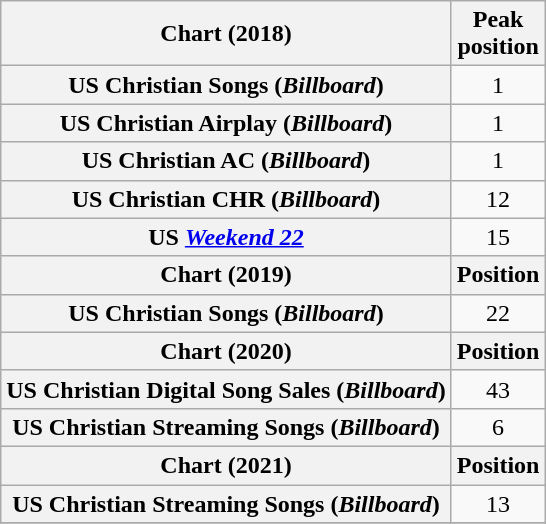<table class="wikitable plainrowheaders" style="text-align:center">
<tr>
<th scope="col">Chart (2018)</th>
<th scope="col">Peak<br>position</th>
</tr>
<tr>
<th scope="row">US Christian Songs (<em>Billboard</em>)</th>
<td>1</td>
</tr>
<tr>
<th scope="row">US Christian Airplay (<em>Billboard</em>)</th>
<td>1</td>
</tr>
<tr>
<th scope="row">US Christian AC (<em>Billboard</em>)</th>
<td>1</td>
</tr>
<tr>
<th scope="row">US Christian CHR (<em>Billboard</em>)</th>
<td>12</td>
</tr>
<tr>
<th scope="row">US <em><a href='#'>Weekend 22</a></em></th>
<td>15</td>
</tr>
<tr>
<th scope="col">Chart (2019)</th>
<th scope="col">Position</th>
</tr>
<tr>
<th scope="row">US Christian Songs (<em>Billboard</em>)</th>
<td>22</td>
</tr>
<tr>
<th scope="col">Chart (2020)</th>
<th scope="col">Position</th>
</tr>
<tr>
<th scope="row">US Christian Digital Song Sales (<em>Billboard</em>)</th>
<td>43</td>
</tr>
<tr>
<th scope="row">US Christian Streaming Songs (<em>Billboard</em>)</th>
<td>6</td>
</tr>
<tr>
<th scope="col">Chart (2021)</th>
<th scope="col">Position</th>
</tr>
<tr>
<th scope="row">US Christian Streaming Songs (<em>Billboard</em>)</th>
<td>13</td>
</tr>
<tr>
</tr>
</table>
